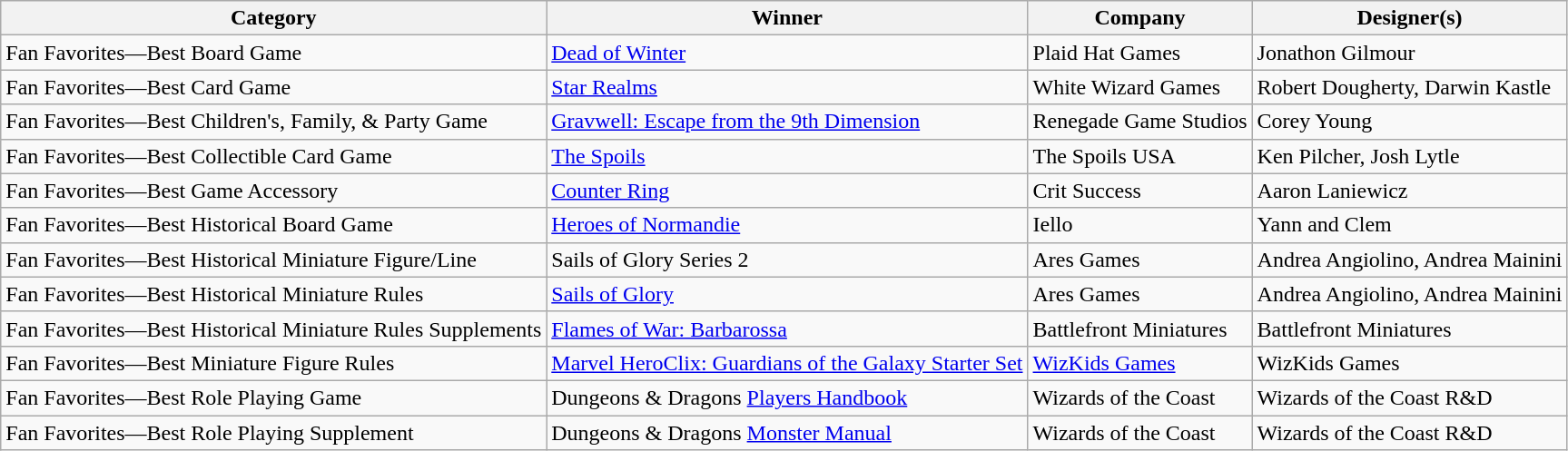<table class="wikitable">
<tr>
<th>Category</th>
<th>Winner</th>
<th>Company</th>
<th>Designer(s)</th>
</tr>
<tr>
<td>Fan Favorites—Best Board Game</td>
<td><a href='#'>Dead of Winter</a></td>
<td>Plaid Hat Games</td>
<td>Jonathon Gilmour</td>
</tr>
<tr>
<td>Fan Favorites—Best Card Game</td>
<td><a href='#'>Star Realms</a></td>
<td>White Wizard Games</td>
<td>Robert Dougherty, Darwin Kastle</td>
</tr>
<tr>
<td>Fan Favorites—Best Children's, Family, & Party Game</td>
<td><a href='#'>Gravwell: Escape from the 9th Dimension</a></td>
<td>Renegade Game Studios</td>
<td>Corey Young</td>
</tr>
<tr>
<td>Fan Favorites—Best Collectible Card Game</td>
<td><a href='#'>The Spoils</a></td>
<td>The Spoils USA</td>
<td>Ken Pilcher, Josh Lytle</td>
</tr>
<tr>
<td>Fan Favorites—Best Game Accessory</td>
<td><a href='#'>Counter Ring</a></td>
<td>Crit Success</td>
<td>Aaron Laniewicz</td>
</tr>
<tr>
<td>Fan Favorites—Best Historical Board Game</td>
<td><a href='#'>Heroes of Normandie</a></td>
<td>Iello</td>
<td>Yann and Clem</td>
</tr>
<tr>
<td>Fan Favorites—Best Historical Miniature Figure/Line</td>
<td>Sails of Glory Series 2</td>
<td>Ares Games</td>
<td>Andrea Angiolino, Andrea Mainini</td>
</tr>
<tr>
<td>Fan Favorites—Best Historical Miniature Rules</td>
<td><a href='#'>Sails of Glory</a></td>
<td>Ares Games</td>
<td>Andrea Angiolino, Andrea Mainini</td>
</tr>
<tr>
<td>Fan Favorites—Best Historical Miniature Rules Supplements</td>
<td><a href='#'>Flames of War: Barbarossa</a></td>
<td>Battlefront Miniatures</td>
<td>Battlefront Miniatures</td>
</tr>
<tr>
<td>Fan Favorites—Best Miniature Figure Rules</td>
<td><a href='#'>Marvel HeroClix: Guardians of the Galaxy Starter Set</a></td>
<td><a href='#'>WizKids Games</a></td>
<td>WizKids Games</td>
</tr>
<tr>
<td>Fan Favorites—Best Role Playing Game</td>
<td>Dungeons & Dragons <a href='#'>Players Handbook</a></td>
<td>Wizards of the Coast</td>
<td>Wizards of the Coast R&D</td>
</tr>
<tr>
<td>Fan Favorites—Best Role Playing Supplement</td>
<td>Dungeons & Dragons <a href='#'>Monster Manual</a></td>
<td>Wizards of the Coast</td>
<td>Wizards of the Coast R&D</td>
</tr>
</table>
